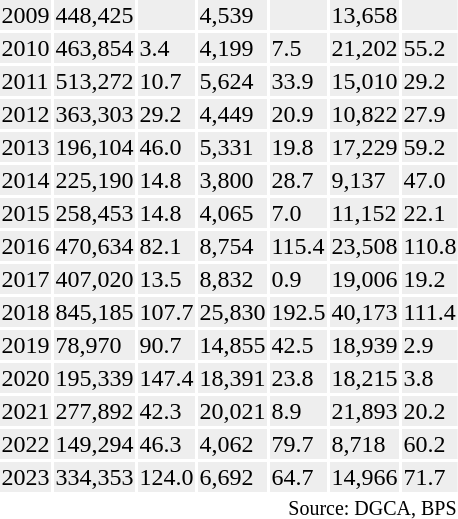<table class="toccolours sortable" style="padding:0.5em;">
<tr>
<th></th>
<th></th>
<th></th>
<th></th>
<th></th>
<th></th>
<th></th>
</tr>
<tr style="background:#eee;">
<td>2009</td>
<td>448,425</td>
<td></td>
<td>4,539</td>
<td></td>
<td>13,658</td>
<td></td>
</tr>
<tr style="background:#eee;">
<td>2010</td>
<td>463,854</td>
<td> 3.4</td>
<td>4,199</td>
<td> 7.5</td>
<td>21,202</td>
<td> 55.2</td>
</tr>
<tr style="background:#eee;">
<td>2011</td>
<td>513,272</td>
<td> 10.7</td>
<td>5,624</td>
<td> 33.9</td>
<td>15,010</td>
<td> 29.2</td>
</tr>
<tr style="background:#eee;">
<td>2012</td>
<td>363,303</td>
<td> 29.2</td>
<td>4,449</td>
<td> 20.9</td>
<td>10,822</td>
<td> 27.9</td>
</tr>
<tr style="background:#eee;">
<td>2013</td>
<td>196,104</td>
<td> 46.0</td>
<td>5,331</td>
<td> 19.8</td>
<td>17,229</td>
<td> 59.2</td>
</tr>
<tr style="background:#eee;">
<td>2014</td>
<td>225,190</td>
<td> 14.8</td>
<td>3,800</td>
<td> 28.7</td>
<td>9,137</td>
<td> 47.0</td>
</tr>
<tr style="background:#eee;">
<td>2015</td>
<td>258,453</td>
<td> 14.8</td>
<td>4,065</td>
<td> 7.0</td>
<td>11,152</td>
<td> 22.1</td>
</tr>
<tr style="background:#eee;">
<td>2016</td>
<td>470,634</td>
<td> 82.1</td>
<td>8,754</td>
<td> 115.4</td>
<td>23,508</td>
<td> 110.8</td>
</tr>
<tr style="background:#eee;">
<td>2017</td>
<td>407,020</td>
<td> 13.5</td>
<td>8,832</td>
<td> 0.9</td>
<td>19,006</td>
<td> 19.2</td>
</tr>
<tr style="background:#eee;">
<td>2018</td>
<td>845,185</td>
<td> 107.7</td>
<td>25,830</td>
<td> 192.5</td>
<td>40,173</td>
<td> 111.4</td>
</tr>
<tr style="background:#eee;">
<td>2019</td>
<td>78,970</td>
<td> 90.7</td>
<td>14,855</td>
<td> 42.5</td>
<td>18,939</td>
<td> 2.9</td>
</tr>
<tr style="background:#eee;">
<td>2020</td>
<td>195,339</td>
<td> 147.4</td>
<td>18,391</td>
<td> 23.8</td>
<td>18,215</td>
<td> 3.8</td>
</tr>
<tr style="background:#eee;">
<td>2021</td>
<td>277,892</td>
<td> 42.3</td>
<td>20,021</td>
<td> 8.9</td>
<td>21,893</td>
<td> 20.2</td>
</tr>
<tr style="background:#eee;">
<td>2022</td>
<td>149,294</td>
<td> 46.3</td>
<td>4,062</td>
<td> 79.7</td>
<td>8,718</td>
<td> 60.2</td>
</tr>
<tr style="background:#eee;">
<td>2023</td>
<td>334,353</td>
<td> 124.0</td>
<td>6,692</td>
<td> 64.7</td>
<td>14,966</td>
<td> 71.7</td>
</tr>
<tr>
<td colspan="7" style="text-align:right;"><sup>Source: DGCA, BPS</sup></td>
</tr>
</table>
